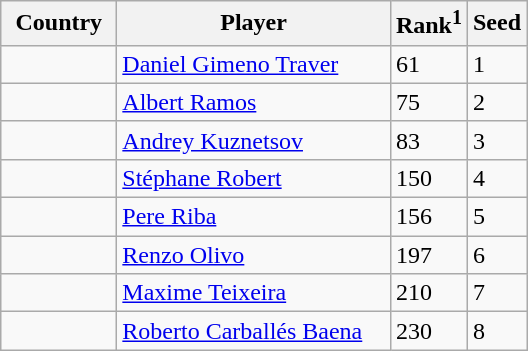<table class="sortable wikitable">
<tr>
<th width="70">Country</th>
<th width="175">Player</th>
<th>Rank<sup>1</sup></th>
<th>Seed</th>
</tr>
<tr>
<td></td>
<td><a href='#'>Daniel Gimeno Traver</a></td>
<td>61</td>
<td>1</td>
</tr>
<tr>
<td></td>
<td><a href='#'>Albert Ramos</a></td>
<td>75</td>
<td>2</td>
</tr>
<tr>
<td></td>
<td><a href='#'>Andrey Kuznetsov</a></td>
<td>83</td>
<td>3</td>
</tr>
<tr>
<td></td>
<td><a href='#'>Stéphane Robert</a></td>
<td>150</td>
<td>4</td>
</tr>
<tr>
<td></td>
<td><a href='#'>Pere Riba</a></td>
<td>156</td>
<td>5</td>
</tr>
<tr>
<td></td>
<td><a href='#'>Renzo Olivo</a></td>
<td>197</td>
<td>6</td>
</tr>
<tr>
<td></td>
<td><a href='#'>Maxime Teixeira</a></td>
<td>210</td>
<td>7</td>
</tr>
<tr>
<td></td>
<td><a href='#'>Roberto Carballés Baena</a></td>
<td>230</td>
<td>8</td>
</tr>
</table>
